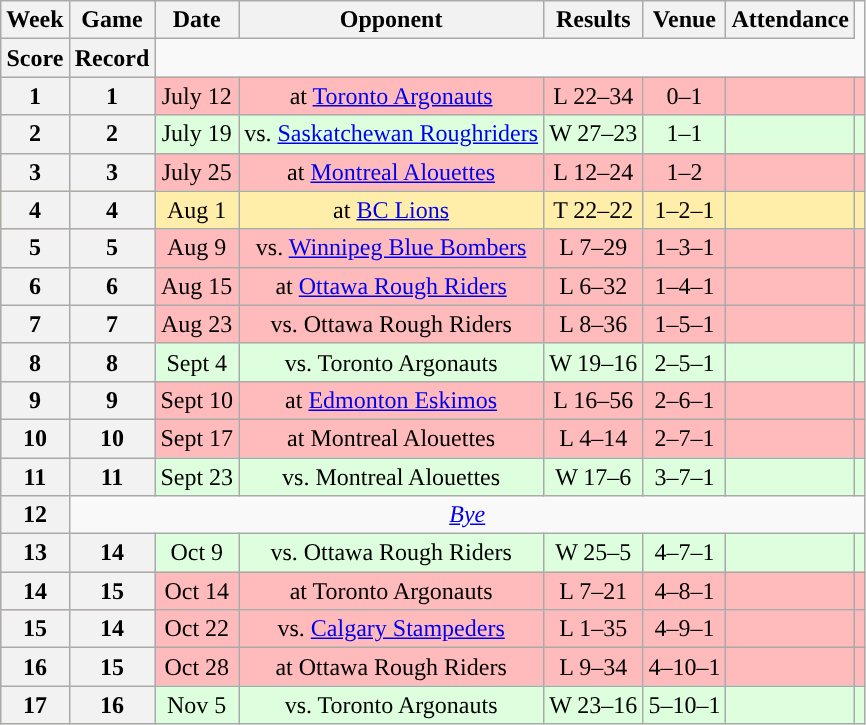<table class="wikitable" style="text-align:center">
<tr>
<th>Week</th>
<th>Game</th>
<th>Date</th>
<th>Opponent</th>
<th>Results</th>
<th>Venue</th>
<th>Attendance</th>
</tr>
<tr>
<th>Score</th>
<th>Record</th>
</tr>
<tr style="background:#ffbbbb">
<th>1</th>
<th>1</th>
<td>July 12</td>
<td>at <a href='#'>Toronto Argonauts</a></td>
<td>L 22–34</td>
<td>0–1</td>
<td></td>
<td></td>
</tr>
<tr style="background:#ddffdd">
<th>2</th>
<th>2</th>
<td>July 19</td>
<td>vs. <a href='#'>Saskatchewan Roughriders</a></td>
<td>W 27–23</td>
<td>1–1</td>
<td></td>
<td></td>
</tr>
<tr style="background:#ffbbbb">
<th>3</th>
<th>3</th>
<td>July 25</td>
<td>at <a href='#'>Montreal Alouettes</a></td>
<td>L 12–24</td>
<td>1–2</td>
<td></td>
<td></td>
</tr>
<tr style="background:#ffeeaa">
<th>4</th>
<th>4</th>
<td>Aug 1</td>
<td>at <a href='#'>BC Lions</a></td>
<td>T 22–22</td>
<td>1–2–1</td>
<td></td>
<td></td>
</tr>
<tr style="background:#ffbbbb">
<th>5</th>
<th>5</th>
<td>Aug 9</td>
<td>vs. <a href='#'>Winnipeg Blue Bombers</a></td>
<td>L 7–29</td>
<td>1–3–1</td>
<td></td>
<td></td>
</tr>
<tr style="background:#ffbbbb">
<th>6</th>
<th>6</th>
<td>Aug 15</td>
<td>at <a href='#'>Ottawa Rough Riders</a></td>
<td>L 6–32</td>
<td>1–4–1</td>
<td></td>
<td></td>
</tr>
<tr style="background:#ffbbbb">
<th>7</th>
<th>7</th>
<td>Aug 23</td>
<td>vs. Ottawa Rough Riders</td>
<td>L 8–36</td>
<td>1–5–1</td>
<td></td>
<td></td>
</tr>
<tr style="background:#ddffdd">
<th>8</th>
<th>8</th>
<td>Sept 4</td>
<td>vs. Toronto Argonauts</td>
<td>W 19–16</td>
<td>2–5–1</td>
<td></td>
<td></td>
</tr>
<tr style="background:#ffbbbb">
<th>9</th>
<th>9</th>
<td>Sept 10</td>
<td>at <a href='#'>Edmonton Eskimos</a></td>
<td>L 16–56</td>
<td>2–6–1</td>
<td></td>
<td></td>
</tr>
<tr style="background:#ffbbbb">
<th>10</th>
<th>10</th>
<td>Sept 17</td>
<td>at Montreal Alouettes</td>
<td>L 4–14</td>
<td>2–7–1</td>
<td></td>
<td></td>
</tr>
<tr style="background:#ddffdd">
<th>11</th>
<th>11</th>
<td>Sept 23</td>
<td>vs. Montreal Alouettes</td>
<td>W 17–6</td>
<td>3–7–1</td>
<td></td>
<td></td>
</tr>
<tr>
<th>12</th>
<td colspan="7"><em><a href='#'>Bye</a></em></td>
</tr>
<tr style="background:#ddffdd">
<th>13</th>
<th>14</th>
<td>Oct 9</td>
<td>vs. Ottawa Rough Riders</td>
<td>W 25–5</td>
<td>4–7–1</td>
<td></td>
<td></td>
</tr>
<tr style="background:#ffbbbb">
<th>14</th>
<th>15</th>
<td>Oct 14</td>
<td>at Toronto Argonauts</td>
<td>L 7–21</td>
<td>4–8–1</td>
<td></td>
<td></td>
</tr>
<tr style="background:#ffbbbb">
<th>15</th>
<th>14</th>
<td>Oct 22</td>
<td>vs. <a href='#'>Calgary Stampeders</a></td>
<td>L 1–35</td>
<td>4–9–1</td>
<td></td>
<td></td>
</tr>
<tr style="background:#ffbbbb">
<th>16</th>
<th>15</th>
<td>Oct 28</td>
<td>at Ottawa Rough Riders</td>
<td>L 9–34</td>
<td>4–10–1</td>
<td></td>
<td></td>
</tr>
<tr style="background:#ddffdd">
<th>17</th>
<th>16</th>
<td>Nov 5</td>
<td>vs. Toronto Argonauts</td>
<td>W 23–16</td>
<td>5–10–1</td>
<td></td>
<td></td>
</tr>
</table>
